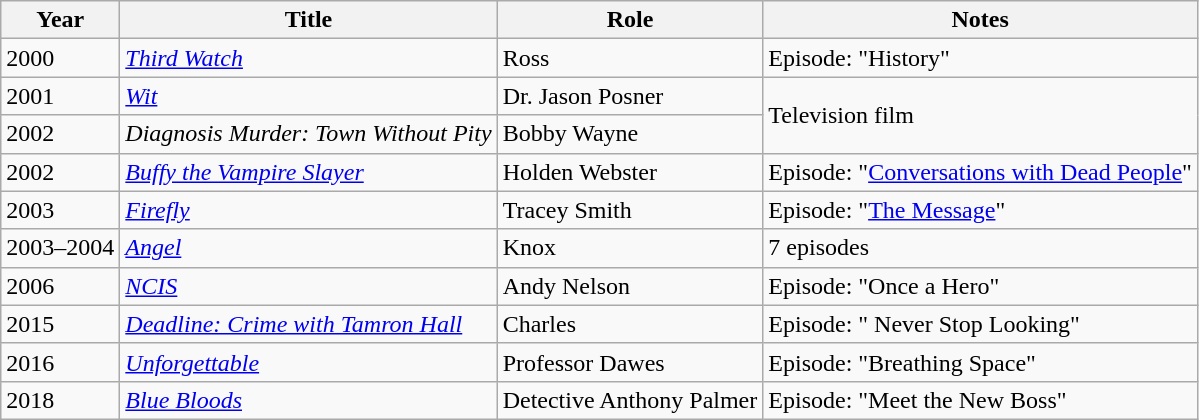<table class="wikitable sortable">
<tr>
<th>Year</th>
<th>Title</th>
<th>Role</th>
<th>Notes</th>
</tr>
<tr>
<td>2000</td>
<td><em><a href='#'>Third Watch</a></em></td>
<td>Ross</td>
<td>Episode: "History"</td>
</tr>
<tr>
<td>2001</td>
<td><a href='#'><em>Wit</em></a></td>
<td>Dr. Jason Posner</td>
<td rowspan="2">Television film</td>
</tr>
<tr>
<td>2002</td>
<td><em>Diagnosis Murder: Town Without Pity</em></td>
<td>Bobby Wayne</td>
</tr>
<tr>
<td>2002</td>
<td><em><a href='#'>Buffy the Vampire Slayer</a></em></td>
<td>Holden Webster</td>
<td>Episode: "<a href='#'>Conversations with Dead People</a>"</td>
</tr>
<tr>
<td>2003</td>
<td><a href='#'><em>Firefly</em></a></td>
<td>Tracey Smith</td>
<td>Episode: "<a href='#'>The Message</a>"</td>
</tr>
<tr>
<td>2003–2004</td>
<td><a href='#'><em>Angel</em></a></td>
<td>Knox</td>
<td>7 episodes</td>
</tr>
<tr>
<td>2006</td>
<td><a href='#'><em>NCIS</em></a></td>
<td>Andy Nelson</td>
<td>Episode: "Once a Hero"</td>
</tr>
<tr>
<td>2015</td>
<td><em><a href='#'>Deadline: Crime with Tamron Hall</a></em></td>
<td>Charles</td>
<td>Episode: " Never Stop Looking"</td>
</tr>
<tr>
<td>2016</td>
<td><a href='#'><em>Unforgettable</em></a></td>
<td>Professor Dawes</td>
<td>Episode: "Breathing Space"</td>
</tr>
<tr>
<td>2018</td>
<td><a href='#'><em>Blue Bloods</em></a></td>
<td>Detective Anthony Palmer</td>
<td>Episode: "Meet the New Boss"</td>
</tr>
</table>
